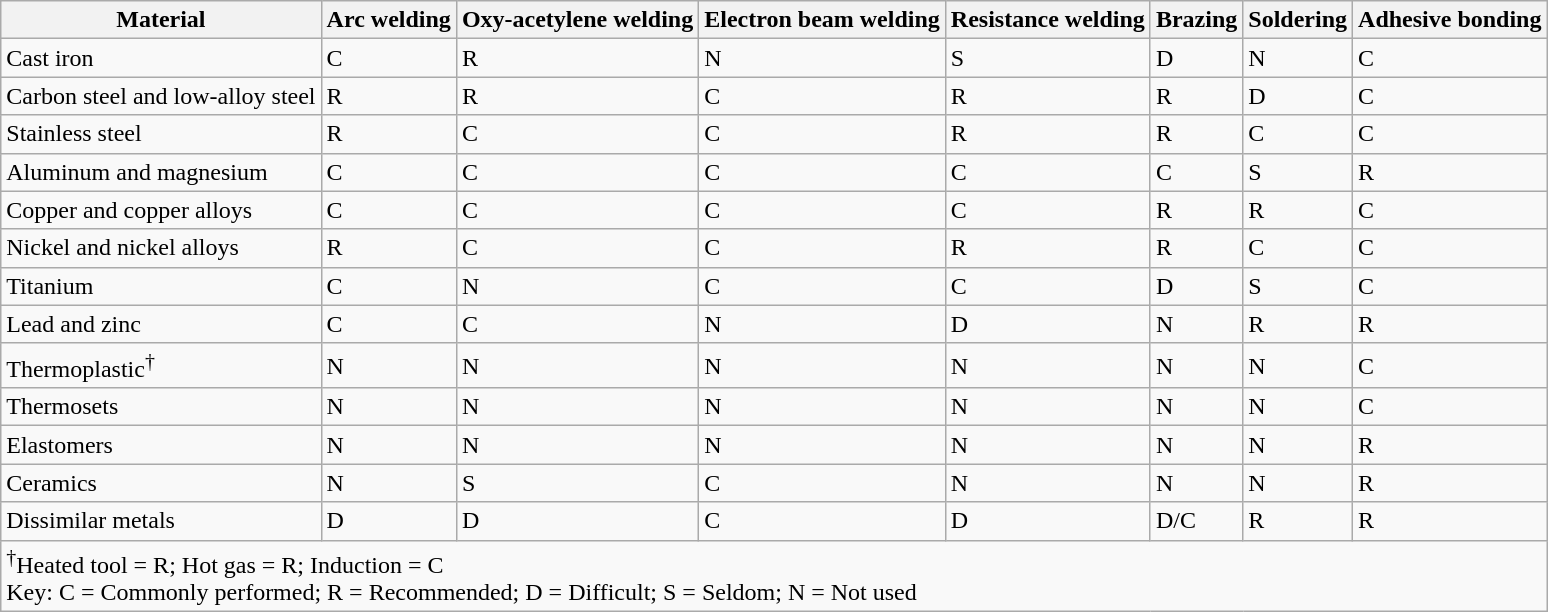<table class="wikitable sortable">
<tr>
<th>Material</th>
<th>Arc welding</th>
<th>Oxy-acetylene welding</th>
<th>Electron beam welding</th>
<th>Resistance welding</th>
<th>Brazing</th>
<th>Soldering</th>
<th>Adhesive bonding</th>
</tr>
<tr>
<td>Cast iron</td>
<td>C</td>
<td>R</td>
<td>N</td>
<td>S</td>
<td>D</td>
<td>N</td>
<td>C</td>
</tr>
<tr>
<td>Carbon steel and low-alloy steel</td>
<td>R</td>
<td>R</td>
<td>C</td>
<td>R</td>
<td>R</td>
<td>D</td>
<td>C</td>
</tr>
<tr>
<td>Stainless steel</td>
<td>R</td>
<td>C</td>
<td>C</td>
<td>R</td>
<td>R</td>
<td>C</td>
<td>C</td>
</tr>
<tr>
<td>Aluminum and magnesium</td>
<td>C</td>
<td>C</td>
<td>C</td>
<td>C</td>
<td>C</td>
<td>S</td>
<td>R</td>
</tr>
<tr>
<td>Copper and copper alloys</td>
<td>C</td>
<td>C</td>
<td>C</td>
<td>C</td>
<td>R</td>
<td>R</td>
<td>C</td>
</tr>
<tr>
<td>Nickel and nickel alloys</td>
<td>R</td>
<td>C</td>
<td>C</td>
<td>R</td>
<td>R</td>
<td>C</td>
<td>C</td>
</tr>
<tr>
<td>Titanium</td>
<td>C</td>
<td>N</td>
<td>C</td>
<td>C</td>
<td>D</td>
<td>S</td>
<td>C</td>
</tr>
<tr>
<td>Lead and zinc</td>
<td>C</td>
<td>C</td>
<td>N</td>
<td>D</td>
<td>N</td>
<td>R</td>
<td>R</td>
</tr>
<tr>
<td>Thermoplastic<sup>†</sup></td>
<td>N</td>
<td>N</td>
<td>N</td>
<td>N</td>
<td>N</td>
<td>N</td>
<td>C</td>
</tr>
<tr>
<td>Thermosets</td>
<td>N</td>
<td>N</td>
<td>N</td>
<td>N</td>
<td>N</td>
<td>N</td>
<td>C</td>
</tr>
<tr>
<td>Elastomers</td>
<td>N</td>
<td>N</td>
<td>N</td>
<td>N</td>
<td>N</td>
<td>N</td>
<td>R</td>
</tr>
<tr>
<td>Ceramics</td>
<td>N</td>
<td>S</td>
<td>C</td>
<td>N</td>
<td>N</td>
<td>N</td>
<td>R</td>
</tr>
<tr>
<td>Dissimilar metals</td>
<td>D</td>
<td>D</td>
<td>C</td>
<td>D</td>
<td>D/C</td>
<td>R</td>
<td>R</td>
</tr>
<tr class="sortbottom">
<td colspan="8"><sup>†</sup>Heated tool = R; Hot gas = R; Induction = C<br>Key: C = Commonly performed; R = Recommended; D = Difficult; S = Seldom; N = Not used</td>
</tr>
</table>
